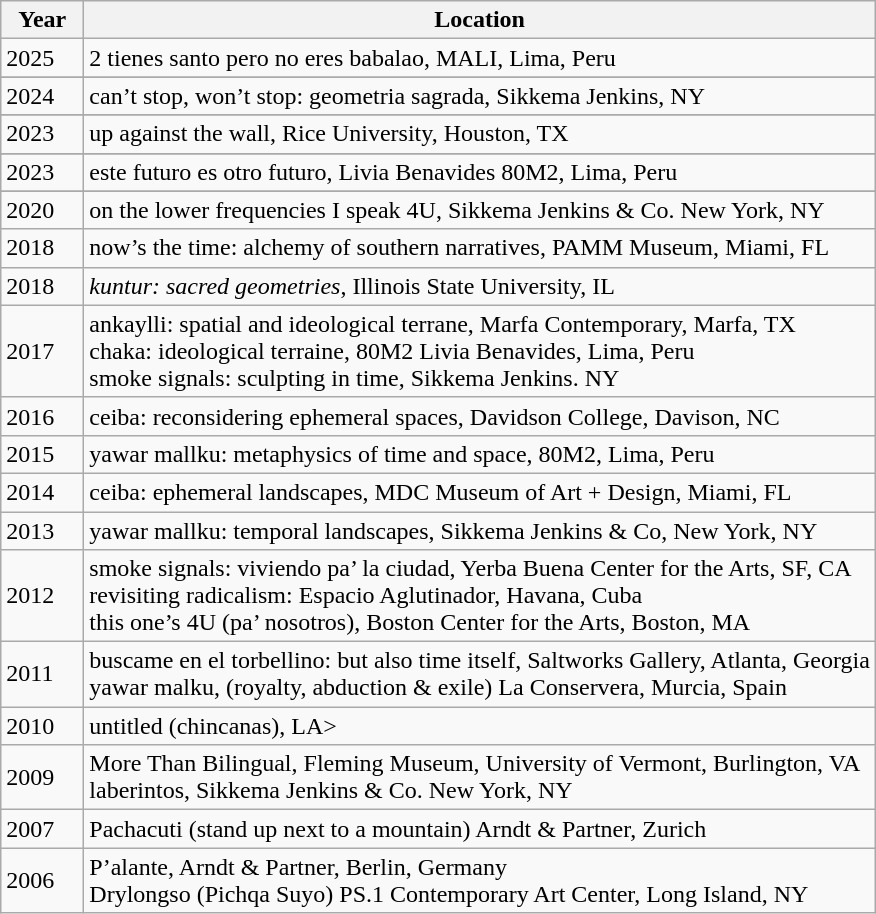<table class="wikitable">
<tr>
<th>Year</th>
<th>Location</th>
</tr>
<tr>
<td>2025  </td>
<td>2 tienes santo pero no eres babalao, MALI, Lima, Peru</td>
</tr>
<tr>
</tr>
<tr>
<td>2024  </td>
<td>can’t stop, won’t stop: geometria sagrada, Sikkema Jenkins, NY</td>
</tr>
<tr>
</tr>
<tr>
<td>2023</td>
<td>up against the wall, Rice University, Houston, TX</td>
</tr>
<tr>
</tr>
<tr>
<td>2023</td>
<td>este futuro es otro futuro, Livia Benavides 80M2, Lima, Peru</td>
</tr>
<tr>
</tr>
<tr>
<td>2020</td>
<td>on the lower frequencies I speak 4U, Sikkema Jenkins & Co. New York, NY</td>
</tr>
<tr>
<td>2018</td>
<td>now’s the time: alchemy of southern narratives, PAMM Museum, Miami, FL</td>
</tr>
<tr>
<td>2018</td>
<td><em>kuntur: sacred geometries</em>, Illinois State University, IL</td>
</tr>
<tr>
<td>2017</td>
<td>ankaylli: spatial and ideological terrane, Marfa Contemporary, Marfa, TX<br>chaka: ideological terraine, 80M2 Livia Benavides, Lima, Peru<br>smoke signals: sculpting in time, Sikkema Jenkins. NY</td>
</tr>
<tr>
<td>2016</td>
<td>ceiba: reconsidering ephemeral spaces, Davidson College, Davison, NC</td>
</tr>
<tr>
<td>2015</td>
<td>yawar mallku: metaphysics of time and space, 80M2, Lima, Peru</td>
</tr>
<tr>
<td>2014</td>
<td>ceiba: ephemeral landscapes, MDC Museum of Art + Design, Miami, FL</td>
</tr>
<tr>
<td>2013</td>
<td>yawar mallku: temporal landscapes, Sikkema Jenkins & Co, New York, NY</td>
</tr>
<tr>
<td>2012</td>
<td>smoke signals: viviendo pa’ la ciudad, Yerba Buena Center for the Arts, SF, CA<br>revisiting radicalism: Espacio Aglutinador, Havana, Cuba<br>this one’s 4U (pa’ nosotros), Boston Center for the Arts, Boston, MA</td>
</tr>
<tr>
<td>2011</td>
<td>buscame en el torbellino: but also time itself, Saltworks Gallery, Atlanta, Georgia<br>yawar malku, (royalty, abduction & exile) La Conservera, Murcia, Spain</td>
</tr>
<tr>
<td>2010</td>
<td>untitled (chincanas), LA><ART, Los Angeles, CA</td>
</tr>
<tr>
<td>2009</td>
<td>More Than Bilingual, Fleming Museum, University of Vermont, Burlington, VA<br>laberintos, Sikkema Jenkins & Co. New York, NY</td>
</tr>
<tr>
<td>2007</td>
<td>Pachacuti (stand up next to a mountain) Arndt & Partner, Zurich</td>
</tr>
<tr>
<td>2006</td>
<td>P’alante, Arndt & Partner, Berlin, Germany<br>Drylongso (Pichqa Suyo) PS.1 Contemporary Art Center, Long Island, NY</td>
</tr>
</table>
